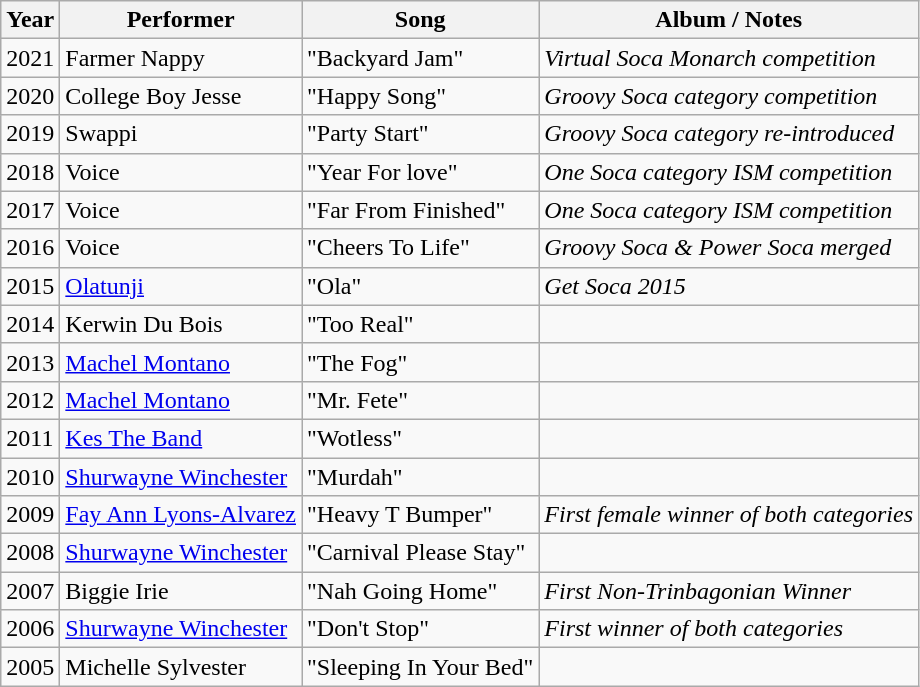<table class="wikitable">
<tr>
<th>Year</th>
<th>Performer</th>
<th>Song</th>
<th>Album / Notes</th>
</tr>
<tr>
<td>2021</td>
<td>Farmer Nappy</td>
<td>"Backyard Jam"</td>
<td><em>Virtual Soca Monarch competition</em></td>
</tr>
<tr>
<td>2020</td>
<td>College Boy Jesse</td>
<td>"Happy Song"</td>
<td><em>Groovy Soca category competition </em></td>
</tr>
<tr>
<td>2019</td>
<td>Swappi</td>
<td>"Party Start"</td>
<td><em>Groovy Soca category re-introduced</em></td>
</tr>
<tr>
<td>2018</td>
<td>Voice</td>
<td>"Year For love"</td>
<td><em>One Soca category ISM competition</em></td>
</tr>
<tr>
<td>2017</td>
<td>Voice</td>
<td>"Far From Finished"</td>
<td><em>One Soca category ISM competition</em></td>
</tr>
<tr>
<td>2016</td>
<td>Voice</td>
<td>"Cheers To Life"</td>
<td><em>Groovy Soca & Power Soca merged</em></td>
</tr>
<tr>
<td>2015</td>
<td><a href='#'>Olatunji</a></td>
<td>"Ola"</td>
<td><em>Get Soca 2015</em></td>
</tr>
<tr>
<td>2014</td>
<td>Kerwin Du Bois</td>
<td>"Too Real"</td>
<td></td>
</tr>
<tr>
<td>2013</td>
<td><a href='#'>Machel Montano</a></td>
<td>"The Fog"</td>
<td></td>
</tr>
<tr>
<td>2012</td>
<td><a href='#'>Machel Montano</a></td>
<td>"Mr. Fete"</td>
<td></td>
</tr>
<tr>
<td>2011</td>
<td><a href='#'>Kes The Band</a></td>
<td>"Wotless"</td>
<td></td>
</tr>
<tr>
<td>2010</td>
<td><a href='#'>Shurwayne Winchester</a></td>
<td>"Murdah"</td>
<td></td>
</tr>
<tr>
<td>2009</td>
<td><a href='#'>Fay Ann Lyons-Alvarez</a></td>
<td>"Heavy T Bumper"</td>
<td><em>First female winner of both categories</em></td>
</tr>
<tr>
<td>2008</td>
<td><a href='#'>Shurwayne Winchester</a></td>
<td>"Carnival Please Stay"</td>
<td></td>
</tr>
<tr>
<td>2007</td>
<td>Biggie Irie</td>
<td>"Nah Going Home"</td>
<td><em>First Non-Trinbagonian Winner</em></td>
</tr>
<tr>
<td>2006</td>
<td><a href='#'>Shurwayne Winchester</a></td>
<td>"Don't Stop"</td>
<td><em>First winner of both categories</em></td>
</tr>
<tr>
<td>2005</td>
<td>Michelle Sylvester</td>
<td>"Sleeping In Your Bed"</td>
<td></td>
</tr>
</table>
